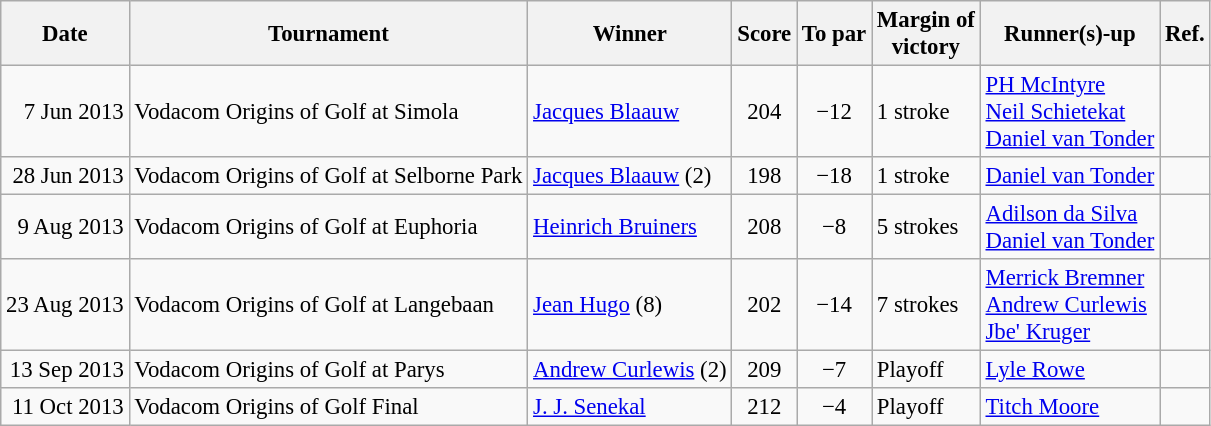<table class=wikitable style="font-size:95%">
<tr>
<th>Date</th>
<th>Tournament</th>
<th>Winner</th>
<th>Score</th>
<th>To par</th>
<th>Margin of<br>victory</th>
<th>Runner(s)-up</th>
<th>Ref.</th>
</tr>
<tr>
<td align=right>7 Jun 2013</td>
<td>Vodacom Origins of Golf at Simola</td>
<td> <a href='#'>Jacques Blaauw</a></td>
<td align=center>204</td>
<td align=center>−12</td>
<td>1 stroke</td>
<td> <a href='#'>PH McIntyre</a><br> <a href='#'>Neil Schietekat</a><br> <a href='#'>Daniel van Tonder</a></td>
<td></td>
</tr>
<tr>
<td align=right>28 Jun 2013</td>
<td>Vodacom Origins of Golf at Selborne Park</td>
<td> <a href='#'>Jacques Blaauw</a> (2)</td>
<td align=center>198</td>
<td align=center>−18</td>
<td>1 stroke</td>
<td> <a href='#'>Daniel van Tonder</a></td>
<td></td>
</tr>
<tr>
<td align=right>9 Aug 2013</td>
<td>Vodacom Origins of Golf at Euphoria</td>
<td> <a href='#'>Heinrich Bruiners</a></td>
<td align=center>208</td>
<td align=center>−8</td>
<td>5 strokes</td>
<td> <a href='#'>Adilson da Silva</a><br> <a href='#'>Daniel van Tonder</a></td>
<td></td>
</tr>
<tr>
<td align=right>23 Aug 2013</td>
<td>Vodacom Origins of Golf at Langebaan</td>
<td> <a href='#'>Jean Hugo</a> (8)</td>
<td align=center>202</td>
<td align=center>−14</td>
<td>7 strokes</td>
<td> <a href='#'>Merrick Bremner</a><br> <a href='#'>Andrew Curlewis</a><br> <a href='#'>Jbe' Kruger</a></td>
<td></td>
</tr>
<tr>
<td align=right>13 Sep 2013</td>
<td>Vodacom Origins of Golf at Parys</td>
<td> <a href='#'>Andrew Curlewis</a> (2)</td>
<td align=center>209</td>
<td align=center>−7</td>
<td>Playoff</td>
<td> <a href='#'>Lyle Rowe</a></td>
<td></td>
</tr>
<tr>
<td align=right>11 Oct 2013</td>
<td>Vodacom Origins of Golf Final</td>
<td> <a href='#'>J. J. Senekal</a></td>
<td align=center>212</td>
<td align=center>−4</td>
<td>Playoff</td>
<td> <a href='#'>Titch Moore</a></td>
<td></td>
</tr>
</table>
